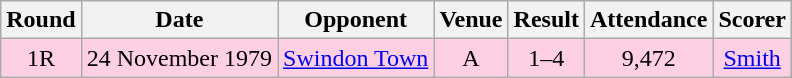<table style="text-align:center;" class="wikitable sortable">
<tr>
<th>Round</th>
<th>Date</th>
<th>Opponent</th>
<th>Venue</th>
<th>Result</th>
<th>Attendance</th>
<th>Scorer</th>
</tr>
<tr style="background:#ffd0e3;">
<td>1R</td>
<td>24 November 1979</td>
<td><a href='#'>Swindon Town</a></td>
<td>A</td>
<td>1–4</td>
<td>9,472</td>
<td><a href='#'>Smith</a></td>
</tr>
</table>
